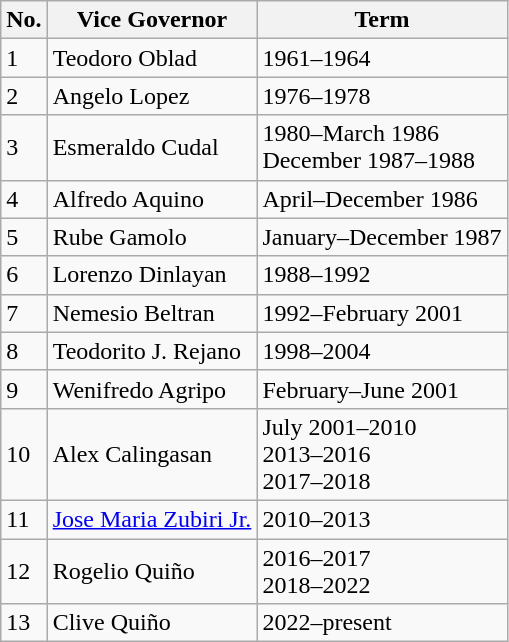<table class="wikitable">
<tr>
<th>No.</th>
<th>Vice Governor</th>
<th>Term</th>
</tr>
<tr>
<td>1</td>
<td>Teodoro Oblad</td>
<td>1961–1964</td>
</tr>
<tr>
<td>2</td>
<td>Angelo Lopez</td>
<td>1976–1978</td>
</tr>
<tr>
<td>3</td>
<td>Esmeraldo Cudal</td>
<td>1980–March 1986<br>December 1987–1988</td>
</tr>
<tr>
<td>4</td>
<td>Alfredo Aquino</td>
<td>April–December 1986</td>
</tr>
<tr>
<td>5</td>
<td>Rube Gamolo</td>
<td>January–December 1987</td>
</tr>
<tr>
<td>6</td>
<td>Lorenzo Dinlayan</td>
<td>1988–1992</td>
</tr>
<tr>
<td>7</td>
<td>Nemesio Beltran</td>
<td>1992–February 2001</td>
</tr>
<tr>
<td>8</td>
<td>Teodorito J. Rejano</td>
<td>1998–2004</td>
</tr>
<tr>
<td>9</td>
<td>Wenifredo Agripo</td>
<td>February–June 2001</td>
</tr>
<tr>
<td>10</td>
<td>Alex Calingasan</td>
<td>July 2001–2010<br>2013–2016<br>2017–2018</td>
</tr>
<tr>
<td>11</td>
<td><a href='#'>Jose Maria Zubiri Jr.</a></td>
<td>2010–2013</td>
</tr>
<tr>
<td>12</td>
<td>Rogelio Quiño</td>
<td>2016–2017<br>2018–2022</td>
</tr>
<tr>
<td>13</td>
<td>Clive Quiño</td>
<td>2022–present</td>
</tr>
</table>
